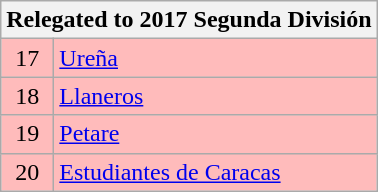<table class="wikitable">
<tr>
<th colspan=2>Relegated to 2017 Segunda División</th>
</tr>
<tr bgcolor=#FFBBBB>
<td width=28 align=center>17</td>
<td><a href='#'>Ureña</a></td>
</tr>
<tr bgcolor=#FFBBBB>
<td width=28 align=center>18</td>
<td><a href='#'>Llaneros</a></td>
</tr>
<tr bgcolor=#FFBBBB>
<td width=28 align=center>19</td>
<td><a href='#'>Petare</a></td>
</tr>
<tr bgcolor=#FFBBBB>
<td width=28 align=center>20</td>
<td><a href='#'>Estudiantes de Caracas</a></td>
</tr>
</table>
